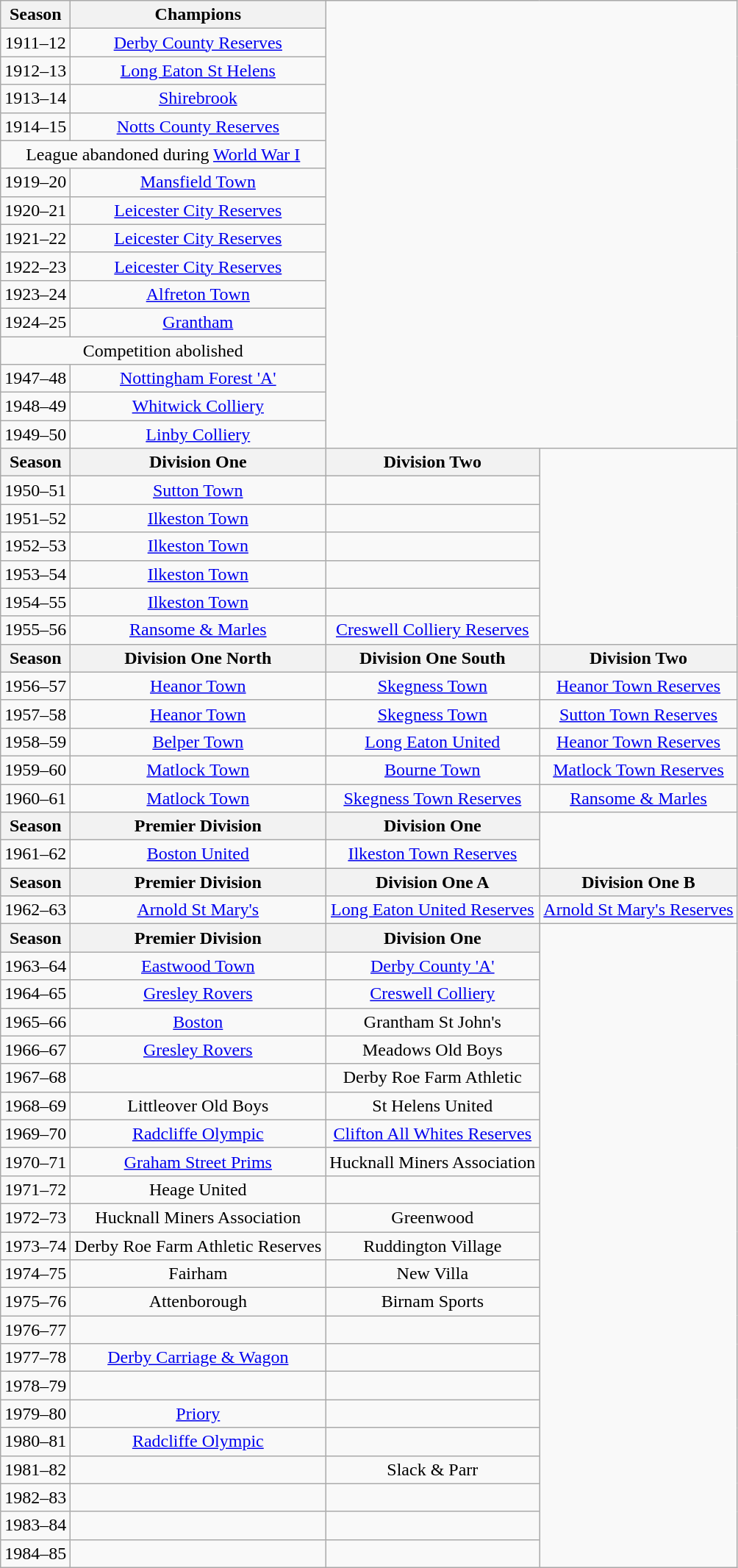<table class=wikitable style=text-align:center>
<tr>
<th>Season</th>
<th>Champions</th>
<td colspan=2 rowspan=16></td>
</tr>
<tr>
<td>1911–12</td>
<td><a href='#'>Derby County Reserves</a></td>
</tr>
<tr>
<td>1912–13</td>
<td><a href='#'>Long Eaton St Helens</a></td>
</tr>
<tr>
<td>1913–14</td>
<td><a href='#'>Shirebrook</a></td>
</tr>
<tr>
<td>1914–15</td>
<td><a href='#'>Notts County Reserves</a></td>
</tr>
<tr>
<td colspan=2>League abandoned during <a href='#'>World War I</a></td>
</tr>
<tr>
<td>1919–20</td>
<td><a href='#'>Mansfield Town</a></td>
</tr>
<tr>
<td>1920–21</td>
<td><a href='#'>Leicester City Reserves</a></td>
</tr>
<tr>
<td>1921–22</td>
<td><a href='#'>Leicester City Reserves</a></td>
</tr>
<tr>
<td>1922–23</td>
<td><a href='#'>Leicester City Reserves</a></td>
</tr>
<tr>
<td>1923–24</td>
<td><a href='#'>Alfreton Town</a></td>
</tr>
<tr>
<td>1924–25</td>
<td><a href='#'>Grantham</a></td>
</tr>
<tr>
<td colspan=2>Competition abolished</td>
</tr>
<tr>
<td>1947–48</td>
<td><a href='#'>Nottingham Forest 'A'</a></td>
</tr>
<tr>
<td>1948–49</td>
<td><a href='#'>Whitwick Colliery</a></td>
</tr>
<tr>
<td>1949–50</td>
<td><a href='#'>Linby Colliery</a></td>
</tr>
<tr>
<th>Season</th>
<th>Division One</th>
<th>Division Two</th>
<td rowspan=7></td>
</tr>
<tr>
<td>1950–51</td>
<td><a href='#'>Sutton Town</a></td>
<td></td>
</tr>
<tr>
<td>1951–52</td>
<td><a href='#'>Ilkeston Town</a></td>
<td></td>
</tr>
<tr>
<td>1952–53</td>
<td><a href='#'>Ilkeston Town</a></td>
<td></td>
</tr>
<tr>
<td>1953–54</td>
<td><a href='#'>Ilkeston Town</a></td>
<td></td>
</tr>
<tr>
<td>1954–55</td>
<td><a href='#'>Ilkeston Town</a></td>
<td></td>
</tr>
<tr>
<td>1955–56</td>
<td><a href='#'>Ransome & Marles</a></td>
<td><a href='#'>Creswell Colliery Reserves</a></td>
</tr>
<tr>
<th>Season</th>
<th>Division One North</th>
<th>Division One South</th>
<th>Division Two</th>
</tr>
<tr>
<td>1956–57</td>
<td><a href='#'>Heanor Town</a></td>
<td><a href='#'>Skegness Town</a></td>
<td><a href='#'>Heanor Town Reserves</a></td>
</tr>
<tr>
<td>1957–58</td>
<td><a href='#'>Heanor Town</a></td>
<td><a href='#'>Skegness Town</a></td>
<td><a href='#'>Sutton Town Reserves</a></td>
</tr>
<tr>
<td>1958–59</td>
<td><a href='#'>Belper Town</a></td>
<td><a href='#'>Long Eaton United</a></td>
<td><a href='#'>Heanor Town Reserves</a></td>
</tr>
<tr>
<td>1959–60</td>
<td><a href='#'>Matlock Town</a></td>
<td><a href='#'>Bourne Town</a></td>
<td><a href='#'>Matlock Town Reserves</a></td>
</tr>
<tr>
<td>1960–61</td>
<td><a href='#'>Matlock Town</a></td>
<td><a href='#'>Skegness Town Reserves</a></td>
<td><a href='#'>Ransome & Marles</a></td>
</tr>
<tr>
<th>Season</th>
<th>Premier Division</th>
<th>Division One</th>
<td rowspan=2></td>
</tr>
<tr>
<td>1961–62</td>
<td><a href='#'>Boston United</a></td>
<td><a href='#'>Ilkeston Town Reserves</a></td>
</tr>
<tr>
<th>Season</th>
<th>Premier Division</th>
<th>Division One A</th>
<th>Division One B</th>
</tr>
<tr>
<td>1962–63</td>
<td><a href='#'>Arnold St Mary's</a></td>
<td><a href='#'>Long Eaton United Reserves</a></td>
<td><a href='#'>Arnold St Mary's Reserves</a></td>
</tr>
<tr>
<th>Season</th>
<th>Premier Division</th>
<th>Division One</th>
<td rowspan=23></td>
</tr>
<tr>
<td>1963–64</td>
<td><a href='#'>Eastwood Town</a></td>
<td><a href='#'>Derby County 'A'</a></td>
</tr>
<tr>
<td>1964–65</td>
<td><a href='#'>Gresley Rovers</a></td>
<td><a href='#'>Creswell Colliery</a></td>
</tr>
<tr>
<td>1965–66</td>
<td><a href='#'>Boston</a></td>
<td>Grantham St John's</td>
</tr>
<tr>
<td>1966–67</td>
<td><a href='#'>Gresley Rovers</a></td>
<td>Meadows Old Boys</td>
</tr>
<tr>
<td>1967–68</td>
<td></td>
<td>Derby Roe Farm Athletic</td>
</tr>
<tr>
<td>1968–69</td>
<td>Littleover Old Boys</td>
<td>St Helens United</td>
</tr>
<tr>
<td>1969–70</td>
<td><a href='#'>Radcliffe Olympic</a></td>
<td><a href='#'>Clifton All Whites Reserves</a></td>
</tr>
<tr>
<td>1970–71</td>
<td><a href='#'>Graham Street Prims</a></td>
<td>Hucknall Miners Association</td>
</tr>
<tr>
<td>1971–72</td>
<td>Heage United</td>
<td></td>
</tr>
<tr>
<td>1972–73</td>
<td>Hucknall Miners Association</td>
<td>Greenwood</td>
</tr>
<tr>
<td>1973–74</td>
<td>Derby Roe Farm Athletic Reserves</td>
<td>Ruddington Village</td>
</tr>
<tr>
<td>1974–75</td>
<td>Fairham</td>
<td>New Villa</td>
</tr>
<tr>
<td>1975–76</td>
<td>Attenborough</td>
<td>Birnam Sports</td>
</tr>
<tr>
<td>1976–77</td>
<td></td>
<td></td>
</tr>
<tr>
<td>1977–78</td>
<td><a href='#'>Derby Carriage & Wagon</a></td>
<td></td>
</tr>
<tr>
<td>1978–79</td>
<td></td>
<td></td>
</tr>
<tr>
<td>1979–80</td>
<td><a href='#'>Priory</a></td>
<td></td>
</tr>
<tr>
<td>1980–81</td>
<td><a href='#'>Radcliffe Olympic</a></td>
<td></td>
</tr>
<tr>
<td>1981–82</td>
<td></td>
<td>Slack & Parr</td>
</tr>
<tr>
<td>1982–83</td>
<td></td>
<td></td>
</tr>
<tr>
<td>1983–84</td>
<td></td>
<td></td>
</tr>
<tr>
<td>1984–85</td>
<td></td>
<td></td>
</tr>
</table>
